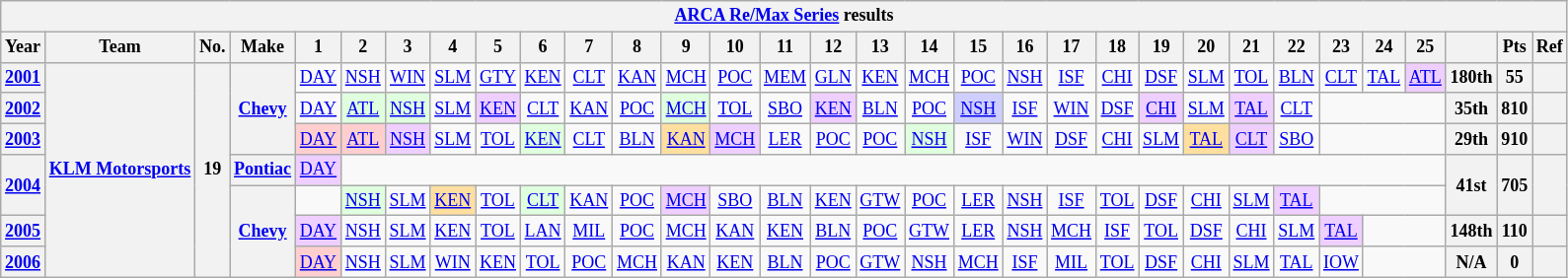<table class="wikitable" style="text-align:center; font-size:75%">
<tr>
<th colspan=32><a href='#'>ARCA Re/Max Series</a> results</th>
</tr>
<tr>
<th>Year</th>
<th>Team</th>
<th>No.</th>
<th>Make</th>
<th>1</th>
<th>2</th>
<th>3</th>
<th>4</th>
<th>5</th>
<th>6</th>
<th>7</th>
<th>8</th>
<th>9</th>
<th>10</th>
<th>11</th>
<th>12</th>
<th>13</th>
<th>14</th>
<th>15</th>
<th>16</th>
<th>17</th>
<th>18</th>
<th>19</th>
<th>20</th>
<th>21</th>
<th>22</th>
<th>23</th>
<th>24</th>
<th>25</th>
<th></th>
<th>Pts</th>
<th>Ref</th>
</tr>
<tr>
<th><a href='#'>2001</a></th>
<th rowspan=7><a href='#'>KLM Motorsports</a></th>
<th rowspan=7>19</th>
<th rowspan=3><a href='#'>Chevy</a></th>
<td><a href='#'>DAY</a></td>
<td><a href='#'>NSH</a></td>
<td><a href='#'>WIN</a></td>
<td><a href='#'>SLM</a></td>
<td><a href='#'>GTY</a></td>
<td><a href='#'>KEN</a></td>
<td><a href='#'>CLT</a></td>
<td><a href='#'>KAN</a></td>
<td><a href='#'>MCH</a></td>
<td><a href='#'>POC</a></td>
<td><a href='#'>MEM</a></td>
<td><a href='#'>GLN</a></td>
<td><a href='#'>KEN</a></td>
<td><a href='#'>MCH</a></td>
<td><a href='#'>POC</a></td>
<td><a href='#'>NSH</a></td>
<td><a href='#'>ISF</a></td>
<td><a href='#'>CHI</a></td>
<td><a href='#'>DSF</a></td>
<td><a href='#'>SLM</a></td>
<td><a href='#'>TOL</a></td>
<td><a href='#'>BLN</a></td>
<td><a href='#'>CLT</a></td>
<td><a href='#'>TAL</a></td>
<td style="background:#EFCFFF;"><a href='#'>ATL</a><br></td>
<th>180th</th>
<th>55</th>
<th></th>
</tr>
<tr>
<th><a href='#'>2002</a></th>
<td><a href='#'>DAY</a></td>
<td style="background:#DFFFDF;"><a href='#'>ATL</a><br></td>
<td style="background:#DFFFDF;"><a href='#'>NSH</a><br></td>
<td><a href='#'>SLM</a></td>
<td style="background:#EFCFFF;"><a href='#'>KEN</a><br></td>
<td><a href='#'>CLT</a></td>
<td><a href='#'>KAN</a></td>
<td><a href='#'>POC</a></td>
<td style="background:#DFFFDF;"><a href='#'>MCH</a><br></td>
<td><a href='#'>TOL</a></td>
<td><a href='#'>SBO</a></td>
<td style="background:#EFCFFF;"><a href='#'>KEN</a><br></td>
<td><a href='#'>BLN</a></td>
<td><a href='#'>POC</a></td>
<td style="background:#CFCFFF;"><a href='#'>NSH</a><br></td>
<td><a href='#'>ISF</a></td>
<td><a href='#'>WIN</a></td>
<td><a href='#'>DSF</a></td>
<td style="background:#EFCFFF;"><a href='#'>CHI</a><br></td>
<td><a href='#'>SLM</a></td>
<td style="background:#EFCFFF;"><a href='#'>TAL</a><br></td>
<td><a href='#'>CLT</a></td>
<td colspan=3></td>
<th>35th</th>
<th>810</th>
<th></th>
</tr>
<tr>
<th><a href='#'>2003</a></th>
<td style="background:#FFCFCF;"><a href='#'>DAY</a><br></td>
<td style="background:#FFCFCF;"><a href='#'>ATL</a><br></td>
<td style="background:#EFCFFF;"><a href='#'>NSH</a><br></td>
<td><a href='#'>SLM</a></td>
<td><a href='#'>TOL</a></td>
<td style="background:#DFFFDF;"><a href='#'>KEN</a><br></td>
<td><a href='#'>CLT</a></td>
<td><a href='#'>BLN</a></td>
<td style="background:#FFDF9F;"><a href='#'>KAN</a><br></td>
<td style="background:#EFCFFF;"><a href='#'>MCH</a><br></td>
<td><a href='#'>LER</a></td>
<td><a href='#'>POC</a></td>
<td><a href='#'>POC</a></td>
<td style="background:#DFFFDF;"><a href='#'>NSH</a><br></td>
<td><a href='#'>ISF</a></td>
<td><a href='#'>WIN</a></td>
<td><a href='#'>DSF</a></td>
<td><a href='#'>CHI</a></td>
<td><a href='#'>SLM</a></td>
<td style="background:#FFDF9F;"><a href='#'>TAL</a><br></td>
<td style="background:#EFCFFF;"><a href='#'>CLT</a><br></td>
<td><a href='#'>SBO</a></td>
<td colspan=3></td>
<th>29th</th>
<th>910</th>
<th></th>
</tr>
<tr>
<th rowspan=2><a href='#'>2004</a></th>
<th><a href='#'>Pontiac</a></th>
<td style="background:#EFCFFF;"><a href='#'>DAY</a><br></td>
<td colspan=24></td>
<th rowspan=2>41st</th>
<th rowspan=2>705</th>
<th rowspan=2></th>
</tr>
<tr>
<th rowspan=3><a href='#'>Chevy</a></th>
<td></td>
<td style="background:#DFFFDF;"><a href='#'>NSH</a><br></td>
<td><a href='#'>SLM</a></td>
<td style="background:#FFDF9F;"><a href='#'>KEN</a><br></td>
<td><a href='#'>TOL</a></td>
<td style="background:#DFFFDF;"><a href='#'>CLT</a><br></td>
<td><a href='#'>KAN</a></td>
<td><a href='#'>POC</a></td>
<td style="background:#EFCFFF;"><a href='#'>MCH</a><br></td>
<td><a href='#'>SBO</a></td>
<td><a href='#'>BLN</a></td>
<td><a href='#'>KEN</a></td>
<td><a href='#'>GTW</a></td>
<td><a href='#'>POC</a></td>
<td><a href='#'>LER</a></td>
<td><a href='#'>NSH</a></td>
<td><a href='#'>ISF</a></td>
<td><a href='#'>TOL</a></td>
<td><a href='#'>DSF</a></td>
<td><a href='#'>CHI</a></td>
<td><a href='#'>SLM</a></td>
<td style="background:#EFCFFF;"><a href='#'>TAL</a><br></td>
<td colspan=3></td>
</tr>
<tr>
<th><a href='#'>2005</a></th>
<td style="background:#EFCFFF;"><a href='#'>DAY</a><br></td>
<td><a href='#'>NSH</a></td>
<td><a href='#'>SLM</a></td>
<td><a href='#'>KEN</a></td>
<td><a href='#'>TOL</a></td>
<td><a href='#'>LAN</a></td>
<td><a href='#'>MIL</a></td>
<td><a href='#'>POC</a></td>
<td><a href='#'>MCH</a></td>
<td><a href='#'>KAN</a></td>
<td><a href='#'>KEN</a></td>
<td><a href='#'>BLN</a></td>
<td><a href='#'>POC</a></td>
<td><a href='#'>GTW</a></td>
<td><a href='#'>LER</a></td>
<td><a href='#'>NSH</a></td>
<td><a href='#'>MCH</a></td>
<td><a href='#'>ISF</a></td>
<td><a href='#'>TOL</a></td>
<td><a href='#'>DSF</a></td>
<td><a href='#'>CHI</a></td>
<td><a href='#'>SLM</a></td>
<td style="background:#EFCFFF;"><a href='#'>TAL</a><br></td>
<td colspan=2></td>
<th>148th</th>
<th>110</th>
<th></th>
</tr>
<tr>
<th><a href='#'>2006</a></th>
<td style="background:#FFCFCF;"><a href='#'>DAY</a><br></td>
<td><a href='#'>NSH</a></td>
<td><a href='#'>SLM</a></td>
<td><a href='#'>WIN</a></td>
<td><a href='#'>KEN</a></td>
<td><a href='#'>TOL</a></td>
<td><a href='#'>POC</a></td>
<td><a href='#'>MCH</a></td>
<td><a href='#'>KAN</a></td>
<td><a href='#'>KEN</a></td>
<td><a href='#'>BLN</a></td>
<td><a href='#'>POC</a></td>
<td><a href='#'>GTW</a></td>
<td><a href='#'>NSH</a></td>
<td><a href='#'>MCH</a></td>
<td><a href='#'>ISF</a></td>
<td><a href='#'>MIL</a></td>
<td><a href='#'>TOL</a></td>
<td><a href='#'>DSF</a></td>
<td><a href='#'>CHI</a></td>
<td><a href='#'>SLM</a></td>
<td><a href='#'>TAL</a></td>
<td><a href='#'>IOW</a></td>
<td colspan=2></td>
<th>N/A</th>
<th>0</th>
<th></th>
</tr>
</table>
